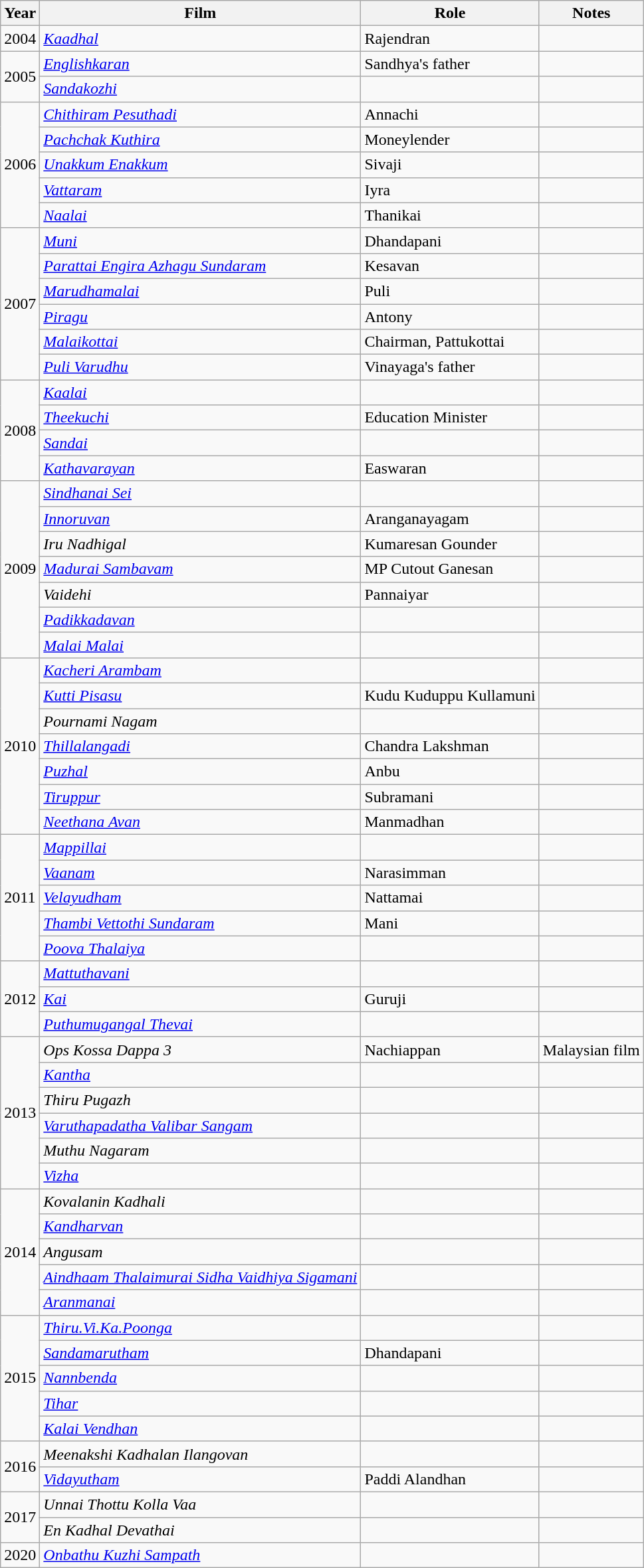<table class="wikitable sortable">
<tr>
<th>Year</th>
<th>Film</th>
<th>Role</th>
<th class=unsortable>Notes</th>
</tr>
<tr>
<td>2004</td>
<td><em><a href='#'>Kaadhal</a></em></td>
<td>Rajendran</td>
<td></td>
</tr>
<tr>
<td rowspan="2">2005</td>
<td><em><a href='#'>Englishkaran</a></em></td>
<td>Sandhya's father</td>
<td></td>
</tr>
<tr>
<td><em><a href='#'>Sandakozhi</a></em></td>
<td></td>
<td></td>
</tr>
<tr>
<td rowspan="5">2006</td>
<td><em><a href='#'>Chithiram Pesuthadi</a></em></td>
<td>Annachi</td>
<td></td>
</tr>
<tr>
<td><em><a href='#'>Pachchak Kuthira</a></em></td>
<td>Moneylender</td>
<td></td>
</tr>
<tr>
<td><em><a href='#'>Unakkum Enakkum</a></em></td>
<td>Sivaji</td>
<td></td>
</tr>
<tr>
<td><em><a href='#'>Vattaram</a></em></td>
<td>Iyra</td>
<td></td>
</tr>
<tr>
<td><em><a href='#'>Naalai</a></em></td>
<td>Thanikai</td>
<td></td>
</tr>
<tr>
<td rowspan="6">2007</td>
<td><em><a href='#'>Muni</a></em></td>
<td>Dhandapani</td>
<td></td>
</tr>
<tr>
<td><em><a href='#'>Parattai Engira Azhagu Sundaram</a></em></td>
<td>Kesavan</td>
<td></td>
</tr>
<tr>
<td><em><a href='#'>Marudhamalai</a></em></td>
<td>Puli</td>
<td></td>
</tr>
<tr>
<td><em><a href='#'>Piragu</a></em></td>
<td>Antony</td>
<td></td>
</tr>
<tr>
<td><em><a href='#'>Malaikottai</a></em></td>
<td>Chairman, Pattukottai</td>
<td></td>
</tr>
<tr>
<td><em><a href='#'>Puli Varudhu</a></em></td>
<td>Vinayaga's father</td>
<td></td>
</tr>
<tr>
<td rowspan="4">2008</td>
<td><em><a href='#'>Kaalai</a></em></td>
<td></td>
<td></td>
</tr>
<tr>
<td><em><a href='#'>Theekuchi</a></em></td>
<td>Education Minister</td>
<td></td>
</tr>
<tr>
<td><em><a href='#'>Sandai</a></em></td>
<td></td>
<td></td>
</tr>
<tr>
<td><em><a href='#'>Kathavarayan</a></em></td>
<td>Easwaran</td>
<td></td>
</tr>
<tr>
<td rowspan="7">2009</td>
<td><em><a href='#'>Sindhanai Sei</a></em></td>
<td></td>
<td></td>
</tr>
<tr>
<td><em><a href='#'>Innoruvan</a></em></td>
<td>Aranganayagam</td>
<td></td>
</tr>
<tr>
<td><em>Iru Nadhigal</em></td>
<td>Kumaresan Gounder</td>
<td></td>
</tr>
<tr>
<td><em><a href='#'>Madurai Sambavam</a></em></td>
<td>MP Cutout Ganesan</td>
<td></td>
</tr>
<tr>
<td><em>Vaidehi</em></td>
<td>Pannaiyar</td>
<td></td>
</tr>
<tr>
<td><em><a href='#'>Padikkadavan</a></em></td>
<td></td>
<td></td>
</tr>
<tr>
<td><em><a href='#'>Malai Malai</a></em></td>
<td></td>
<td></td>
</tr>
<tr>
<td rowspan="7">2010</td>
<td><em><a href='#'>Kacheri Arambam</a></em></td>
<td></td>
<td></td>
</tr>
<tr>
<td><em><a href='#'>Kutti Pisasu</a></em></td>
<td>Kudu Kuduppu Kullamuni</td>
<td></td>
</tr>
<tr>
<td><em>Pournami Nagam</em></td>
<td></td>
<td></td>
</tr>
<tr>
<td><em><a href='#'>Thillalangadi</a></em></td>
<td>Chandra Lakshman</td>
<td></td>
</tr>
<tr>
<td><em><a href='#'>Puzhal</a></em></td>
<td>Anbu</td>
<td></td>
</tr>
<tr>
<td><em><a href='#'>Tiruppur</a></em></td>
<td>Subramani</td>
<td></td>
</tr>
<tr>
<td><em><a href='#'>Neethana Avan</a></em></td>
<td>Manmadhan</td>
<td></td>
</tr>
<tr>
<td rowspan="5">2011</td>
<td><em><a href='#'>Mappillai</a></em></td>
<td></td>
<td></td>
</tr>
<tr>
<td><em><a href='#'>Vaanam</a></em></td>
<td>Narasimman</td>
<td></td>
</tr>
<tr>
<td><em><a href='#'>Velayudham</a></em></td>
<td>Nattamai</td>
<td></td>
</tr>
<tr>
<td><em><a href='#'>Thambi Vettothi Sundaram</a></em></td>
<td>Mani</td>
<td></td>
</tr>
<tr>
<td><em><a href='#'>Poova Thalaiya</a></em></td>
<td></td>
<td></td>
</tr>
<tr>
<td rowspan="3">2012</td>
<td><em><a href='#'>Mattuthavani</a></em></td>
<td></td>
<td></td>
</tr>
<tr>
<td><em><a href='#'>Kai</a></em></td>
<td>Guruji</td>
<td></td>
</tr>
<tr>
<td><em><a href='#'>Puthumugangal Thevai</a></em></td>
<td></td>
<td></td>
</tr>
<tr>
<td rowspan="6">2013</td>
<td><em>Ops Kossa Dappa 3</em></td>
<td>Nachiappan</td>
<td>Malaysian film</td>
</tr>
<tr>
<td><em><a href='#'>Kantha</a></em></td>
<td></td>
<td></td>
</tr>
<tr>
<td><em>Thiru Pugazh</em></td>
<td></td>
<td></td>
</tr>
<tr>
<td><em><a href='#'>Varuthapadatha Valibar Sangam</a></em></td>
<td></td>
<td></td>
</tr>
<tr>
<td><em>Muthu Nagaram</em></td>
<td></td>
<td></td>
</tr>
<tr>
<td><em><a href='#'>Vizha</a></em></td>
<td></td>
<td></td>
</tr>
<tr>
<td rowspan="5">2014</td>
<td><em>Kovalanin Kadhali</em></td>
<td></td>
<td></td>
</tr>
<tr>
<td><em><a href='#'>Kandharvan</a></em></td>
<td></td>
<td></td>
</tr>
<tr>
<td><em>Angusam</em></td>
<td></td>
<td></td>
</tr>
<tr>
<td><em><a href='#'>Aindhaam Thalaimurai Sidha Vaidhiya Sigamani</a></em></td>
<td></td>
<td></td>
</tr>
<tr>
<td><em><a href='#'>Aranmanai</a></em></td>
<td></td>
<td></td>
</tr>
<tr>
<td rowspan="5">2015</td>
<td><em><a href='#'>Thiru.Vi.Ka.Poonga</a></em></td>
<td></td>
<td></td>
</tr>
<tr>
<td><em><a href='#'>Sandamarutham</a></em></td>
<td>Dhandapani</td>
<td></td>
</tr>
<tr>
<td><em><a href='#'>Nannbenda</a></em></td>
<td></td>
<td></td>
</tr>
<tr>
<td><em><a href='#'>Tihar</a></em></td>
<td></td>
<td></td>
</tr>
<tr>
<td><em><a href='#'>Kalai Vendhan</a></em></td>
<td></td>
<td></td>
</tr>
<tr>
<td rowspan="2">2016</td>
<td><em>Meenakshi Kadhalan Ilangovan</em></td>
<td></td>
<td></td>
</tr>
<tr>
<td><em><a href='#'>Vidayutham</a></em></td>
<td>Paddi Alandhan</td>
<td></td>
</tr>
<tr>
<td rowspan="2">2017</td>
<td><em>Unnai Thottu Kolla Vaa</em></td>
<td></td>
<td></td>
</tr>
<tr>
<td><em>En Kadhal Devathai</em></td>
<td></td>
<td></td>
</tr>
<tr>
<td>2020</td>
<td><em><a href='#'>Onbathu Kuzhi Sampath</a></em></td>
<td></td>
<td></td>
</tr>
</table>
